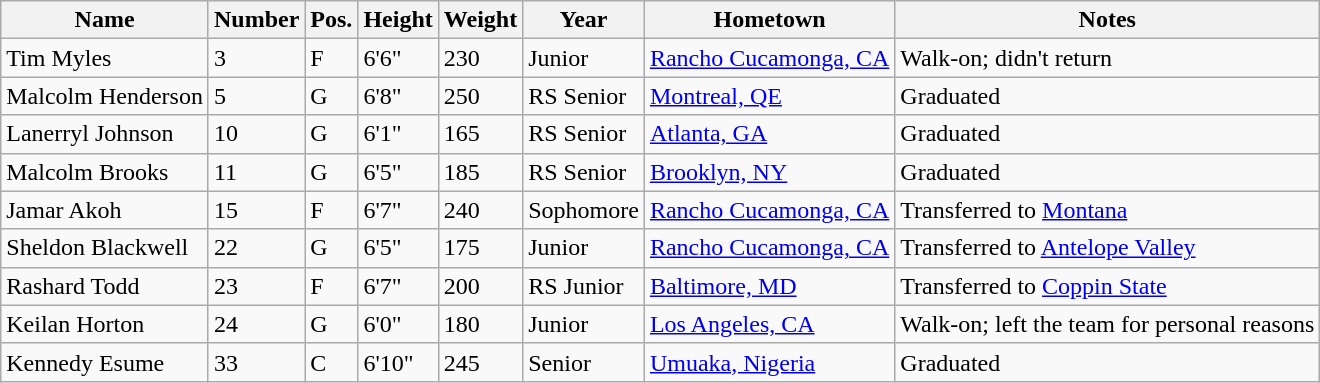<table class="wikitable sortable" border="1">
<tr>
<th>Name</th>
<th>Number</th>
<th>Pos.</th>
<th>Height</th>
<th>Weight</th>
<th>Year</th>
<th>Hometown</th>
<th class="unsortable">Notes</th>
</tr>
<tr>
<td>Tim Myles</td>
<td>3</td>
<td>F</td>
<td>6'6"</td>
<td>230</td>
<td>Junior</td>
<td><a href='#'>Rancho Cucamonga, CA</a></td>
<td>Walk-on; didn't return</td>
</tr>
<tr>
<td>Malcolm Henderson</td>
<td>5</td>
<td>G</td>
<td>6'8"</td>
<td>250</td>
<td>RS Senior</td>
<td><a href='#'>Montreal, QE</a></td>
<td>Graduated</td>
</tr>
<tr>
<td>Lanerryl Johnson</td>
<td>10</td>
<td>G</td>
<td>6'1"</td>
<td>165</td>
<td>RS Senior</td>
<td><a href='#'>Atlanta, GA</a></td>
<td>Graduated</td>
</tr>
<tr>
<td>Malcolm Brooks</td>
<td>11</td>
<td>G</td>
<td>6'5"</td>
<td>185</td>
<td>RS Senior</td>
<td><a href='#'>Brooklyn, NY</a></td>
<td>Graduated</td>
</tr>
<tr>
<td>Jamar Akoh</td>
<td>15</td>
<td>F</td>
<td>6'7"</td>
<td>240</td>
<td>Sophomore</td>
<td><a href='#'>Rancho Cucamonga, CA</a></td>
<td>Transferred to <a href='#'>Montana</a></td>
</tr>
<tr>
<td>Sheldon Blackwell</td>
<td>22</td>
<td>G</td>
<td>6'5"</td>
<td>175</td>
<td>Junior</td>
<td><a href='#'>Rancho Cucamonga, CA</a></td>
<td>Transferred to <a href='#'>Antelope Valley</a></td>
</tr>
<tr>
<td>Rashard Todd</td>
<td>23</td>
<td>F</td>
<td>6'7"</td>
<td>200</td>
<td>RS Junior</td>
<td><a href='#'>Baltimore, MD</a></td>
<td>Transferred to <a href='#'>Coppin State</a></td>
</tr>
<tr>
<td>Keilan Horton</td>
<td>24</td>
<td>G</td>
<td>6'0"</td>
<td>180</td>
<td>Junior</td>
<td><a href='#'>Los Angeles, CA</a></td>
<td>Walk-on; left the team for personal reasons</td>
</tr>
<tr>
<td>Kennedy Esume</td>
<td>33</td>
<td>C</td>
<td>6'10"</td>
<td>245</td>
<td>Senior</td>
<td><a href='#'>Umuaka, Nigeria</a></td>
<td>Graduated</td>
</tr>
</table>
